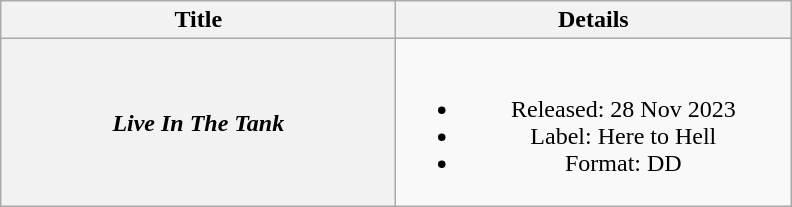<table class="wikitable plainrowheaders" style="text-align:center;" border="1">
<tr>
<th scope="col" rowspan="1" style="width:16em;">Title</th>
<th scope="col" rowspan="1" style="width:16em;">Details</th>
</tr>
<tr>
<th scope="row"><em>Live In The Tank</em></th>
<td><br><ul><li>Released: 28 Nov 2023 </li><li>Label: Here to Hell </li><li>Format: DD</li></ul></td>
</tr>
</table>
